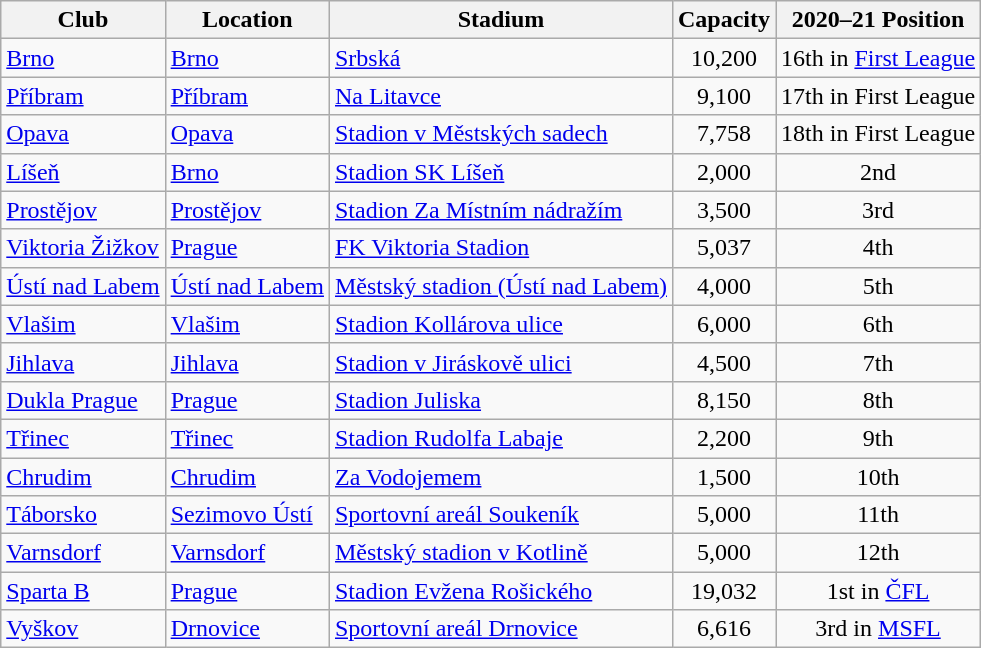<table class="wikitable sortable">
<tr>
<th>Club</th>
<th>Location</th>
<th>Stadium</th>
<th>Capacity</th>
<th>2020–21 Position</th>
</tr>
<tr>
<td><a href='#'>Brno</a></td>
<td><a href='#'>Brno</a></td>
<td><a href='#'>Srbská</a></td>
<td align="center">10,200</td>
<td align="center">16th in <a href='#'>First League</a></td>
</tr>
<tr>
<td><a href='#'>Příbram</a></td>
<td><a href='#'>Příbram</a></td>
<td><a href='#'>Na Litavce</a></td>
<td align="center">9,100</td>
<td align="center">17th in First League</td>
</tr>
<tr>
<td><a href='#'>Opava</a></td>
<td><a href='#'>Opava</a></td>
<td><a href='#'>Stadion v Městských sadech</a></td>
<td align="center">7,758</td>
<td align="center">18th in First League</td>
</tr>
<tr>
<td><a href='#'>Líšeň</a></td>
<td><a href='#'>Brno</a></td>
<td><a href='#'>Stadion SK Líšeň</a></td>
<td align="center">2,000</td>
<td align="center">2nd</td>
</tr>
<tr>
<td><a href='#'>Prostějov</a></td>
<td><a href='#'>Prostějov</a></td>
<td><a href='#'>Stadion Za Místním nádražím</a></td>
<td align="center">3,500</td>
<td align="center">3rd</td>
</tr>
<tr>
<td><a href='#'>Viktoria Žižkov</a></td>
<td><a href='#'>Prague</a></td>
<td><a href='#'>FK Viktoria Stadion</a></td>
<td align="center">5,037</td>
<td align="center">4th</td>
</tr>
<tr>
<td><a href='#'>Ústí nad Labem</a></td>
<td><a href='#'>Ústí nad Labem</a></td>
<td><a href='#'>Městský stadion (Ústí nad Labem)</a></td>
<td align="center">4,000</td>
<td align="center">5th</td>
</tr>
<tr>
<td><a href='#'>Vlašim</a></td>
<td><a href='#'>Vlašim</a></td>
<td><a href='#'>Stadion Kollárova ulice</a></td>
<td align="center">6,000</td>
<td align="center">6th</td>
</tr>
<tr>
<td><a href='#'>Jihlava</a></td>
<td><a href='#'>Jihlava</a></td>
<td><a href='#'>Stadion v Jiráskově ulici</a></td>
<td align="center">4,500</td>
<td align="center">7th</td>
</tr>
<tr>
<td><a href='#'>Dukla Prague</a></td>
<td><a href='#'>Prague</a></td>
<td><a href='#'>Stadion Juliska</a></td>
<td align="center">8,150</td>
<td align="center">8th</td>
</tr>
<tr>
<td><a href='#'>Třinec</a></td>
<td><a href='#'>Třinec</a></td>
<td><a href='#'>Stadion Rudolfa Labaje</a></td>
<td align="center">2,200</td>
<td align="center">9th</td>
</tr>
<tr>
<td><a href='#'>Chrudim</a></td>
<td><a href='#'>Chrudim</a></td>
<td><a href='#'>Za Vodojemem</a></td>
<td align="center">1,500</td>
<td align="center">10th</td>
</tr>
<tr>
<td><a href='#'>Táborsko</a></td>
<td><a href='#'>Sezimovo Ústí</a></td>
<td><a href='#'>Sportovní areál Soukeník</a></td>
<td align="center">5,000</td>
<td align="center">11th</td>
</tr>
<tr>
<td><a href='#'>Varnsdorf</a></td>
<td><a href='#'>Varnsdorf</a></td>
<td><a href='#'>Městský stadion v Kotlině</a></td>
<td align="center">5,000</td>
<td align="center">12th</td>
</tr>
<tr>
<td><a href='#'>Sparta B</a></td>
<td><a href='#'>Prague</a></td>
<td><a href='#'>Stadion Evžena Rošického</a></td>
<td align="center">19,032</td>
<td align="center">1st in <a href='#'>ČFL</a></td>
</tr>
<tr>
<td><a href='#'>Vyškov</a></td>
<td><a href='#'>Drnovice</a></td>
<td><a href='#'>Sportovní areál Drnovice</a></td>
<td align="center">6,616</td>
<td align="center">3rd in <a href='#'>MSFL</a></td>
</tr>
</table>
